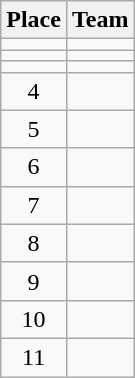<table class="wikitable">
<tr>
<th>Place</th>
<th>Team</th>
</tr>
<tr>
<td align=center></td>
<td></td>
</tr>
<tr>
<td align=center></td>
<td></td>
</tr>
<tr>
<td align=center></td>
<td></td>
</tr>
<tr>
<td align=center>4</td>
<td></td>
</tr>
<tr>
<td align=center>5</td>
<td></td>
</tr>
<tr>
<td align=center>6</td>
<td></td>
</tr>
<tr>
<td align=center>7</td>
<td></td>
</tr>
<tr>
<td align=center>8</td>
<td></td>
</tr>
<tr>
<td align=center>9</td>
<td></td>
</tr>
<tr>
<td align=center>10</td>
<td></td>
</tr>
<tr>
<td align=center>11</td>
<td></td>
</tr>
</table>
